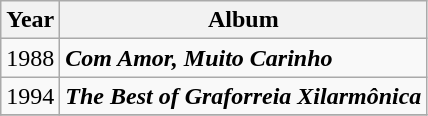<table class="wikitable">
<tr>
<th>Year</th>
<th>Album</th>
</tr>
<tr>
<td>1988</td>
<td><strong><em>Com Amor, Muito Carinho</em></strong></td>
</tr>
<tr>
<td>1994</td>
<td><strong><em>The Best of Graforreia Xilarmônica</em></strong></td>
</tr>
<tr>
</tr>
</table>
